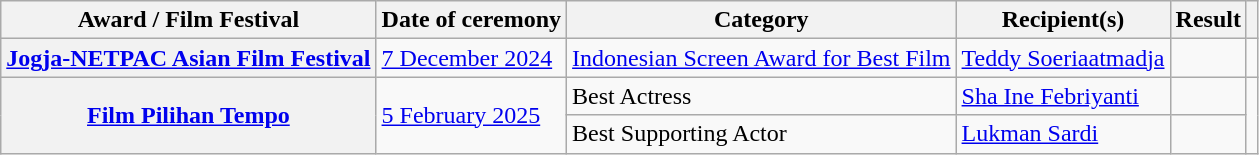<table class="wikitable sortable plainrowheaders">
<tr>
<th scope="col">Award / Film Festival</th>
<th scope="col">Date of ceremony</th>
<th scope="col">Category</th>
<th scope="col">Recipient(s)</th>
<th scope="col">Result</th>
<th scope="col" class="unsortable"></th>
</tr>
<tr>
<th scope="row"><a href='#'>Jogja-NETPAC Asian Film Festival</a></th>
<td><a href='#'>7 December 2024</a></td>
<td><a href='#'>Indonesian Screen Award for Best Film</a></td>
<td><a href='#'>Teddy Soeriaatmadja</a></td>
<td></td>
<td align="center"></td>
</tr>
<tr>
<th scope="row" rowspan="2"><a href='#'>Film Pilihan Tempo</a></th>
<td rowspan="2"><a href='#'>5 February 2025</a></td>
<td>Best Actress</td>
<td><a href='#'>Sha Ine Febriyanti</a></td>
<td></td>
<td align="center" rowspan="2"></td>
</tr>
<tr>
<td>Best Supporting Actor</td>
<td><a href='#'>Lukman Sardi</a></td>
<td></td>
</tr>
</table>
